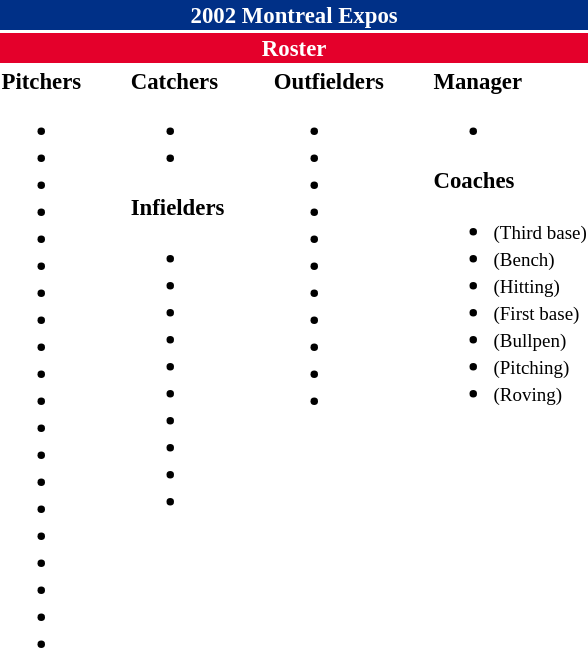<table class="toccolours" style="font-size: 95%;">
<tr>
<th colspan="10" style="background-color: #003087; color: #FFFFFF; text-align: center;">2002 Montreal Expos</th>
</tr>
<tr>
<td colspan="10" style="background-color: #E4002B; color: #FFFFFF; text-align: center;"><strong>Roster</strong></td>
</tr>
<tr>
<td valign="top"><strong>Pitchers</strong><br><ul><li></li><li></li><li></li><li></li><li></li><li></li><li></li><li></li><li></li><li></li><li></li><li></li><li></li><li></li><li></li><li></li><li></li><li></li><li></li><li></li></ul></td>
<td width="25px"></td>
<td valign="top"><strong>Catchers</strong><br><ul><li></li><li></li></ul><strong>Infielders</strong><ul><li></li><li></li><li></li><li></li><li></li><li></li><li></li><li></li><li></li><li></li></ul></td>
<td width="25px"></td>
<td valign="top"><strong>Outfielders</strong><br><ul><li></li><li></li><li></li><li></li><li></li><li></li><li></li><li></li><li></li><li></li><li></li></ul></td>
<td width="25px"></td>
<td valign="top"><strong>Manager</strong><br><ul><li></li></ul><strong>Coaches</strong><ul><li> <small>(Third base)</small></li><li> <small>(Bench)</small></li><li> <small>(Hitting)</small></li><li> <small>(First base)</small></li><li> <small>(Bullpen)</small></li><li> <small>(Pitching)</small></li><li> <small>(Roving)</small></li></ul></td>
</tr>
</table>
